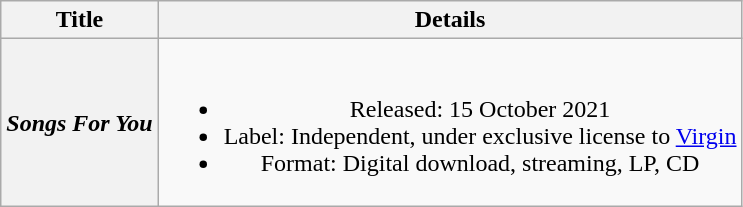<table class="wikitable plainrowheaders" style="text-align:center">
<tr>
<th scope="col">Title</th>
<th scope="col">Details</th>
</tr>
<tr>
<th scope="row"><em>Songs For You</em></th>
<td><br><ul><li>Released: 15 October 2021</li><li>Label: Independent, under exclusive license to <a href='#'>Virgin</a></li><li>Format: Digital download, streaming, LP, CD</li></ul></td>
</tr>
</table>
